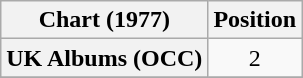<table class="wikitable plainrowheaders" style="text-align:center;">
<tr>
<th scope="col">Chart (1977)</th>
<th scope="col">Position</th>
</tr>
<tr>
<th scope="row">UK Albums (OCC)</th>
<td>2</td>
</tr>
<tr>
</tr>
</table>
